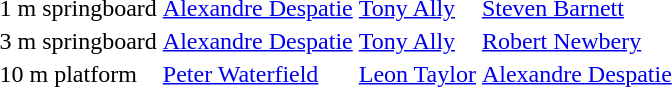<table>
<tr>
<td>1 m springboard</td>
<td><a href='#'>Alexandre Despatie</a> <br></td>
<td><a href='#'>Tony Ally</a> <br></td>
<td><a href='#'>Steven Barnett</a> <br></td>
</tr>
<tr>
<td>3 m springboard</td>
<td><a href='#'>Alexandre Despatie</a> <br></td>
<td><a href='#'>Tony Ally</a> <br></td>
<td><a href='#'>Robert Newbery</a> <br></td>
</tr>
<tr>
<td>10 m platform</td>
<td><a href='#'>Peter Waterfield</a> <br></td>
<td><a href='#'>Leon Taylor</a> <br></td>
<td><a href='#'>Alexandre Despatie</a> <br></td>
</tr>
</table>
